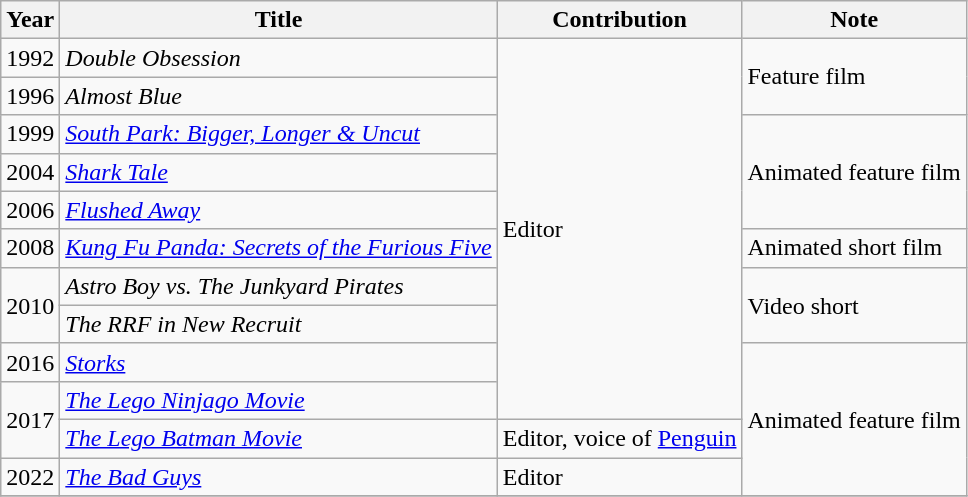<table class="wikitable sortable">
<tr>
<th>Year</th>
<th>Title</th>
<th>Contribution</th>
<th>Note</th>
</tr>
<tr>
<td>1992</td>
<td><em>Double Obsession</em></td>
<td rowspan="10">Editor</td>
<td rowspan="2">Feature film</td>
</tr>
<tr>
<td>1996</td>
<td><em>Almost Blue</em></td>
</tr>
<tr>
<td>1999</td>
<td><em><a href='#'>South Park: Bigger, Longer & Uncut</a></em></td>
<td rowspan="3">Animated feature film</td>
</tr>
<tr>
<td>2004</td>
<td><em><a href='#'>Shark Tale</a></em></td>
</tr>
<tr>
<td>2006</td>
<td><em><a href='#'>Flushed Away</a></em></td>
</tr>
<tr>
<td>2008</td>
<td><em><a href='#'>Kung Fu Panda: Secrets of the Furious Five</a></em></td>
<td>Animated short film</td>
</tr>
<tr>
<td rowspan="2">2010</td>
<td><em>Astro Boy vs. The Junkyard Pirates</em></td>
<td rowspan="2">Video short</td>
</tr>
<tr>
<td><em>The RRF in New Recruit</em></td>
</tr>
<tr>
<td>2016</td>
<td><em><a href='#'>Storks</a></em></td>
<td rowspan="4">Animated feature film</td>
</tr>
<tr>
<td rowspan="2">2017</td>
<td><em><a href='#'>The Lego Ninjago Movie</a></em></td>
</tr>
<tr>
<td><em><a href='#'>The Lego Batman Movie</a></em></td>
<td>Editor, voice of <a href='#'>Penguin</a></td>
</tr>
<tr>
<td>2022</td>
<td><em><a href='#'>The Bad Guys</a></em></td>
<td>Editor</td>
</tr>
<tr>
</tr>
</table>
